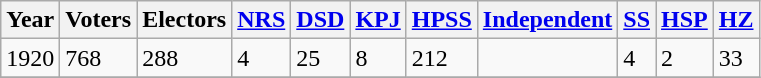<table class="wikitable sortable sticky-header">
<tr>
<th>Year</th>
<th>Voters</th>
<th>Electors</th>
<th><a href='#'>NRS</a></th>
<th><a href='#'>DSD</a></th>
<th><a href='#'>KPJ</a></th>
<th><a href='#'>HPSS</a></th>
<th><a href='#'>Independent</a></th>
<th><a href='#'>SS</a></th>
<th><a href='#'>HSP</a></th>
<th><a href='#'>HZ</a></th>
</tr>
<tr>
<td>1920</td>
<td>768</td>
<td>288</td>
<td>4</td>
<td>25</td>
<td>8</td>
<td>212</td>
<td></td>
<td>4</td>
<td>2</td>
<td>33</td>
</tr>
<tr>
</tr>
</table>
